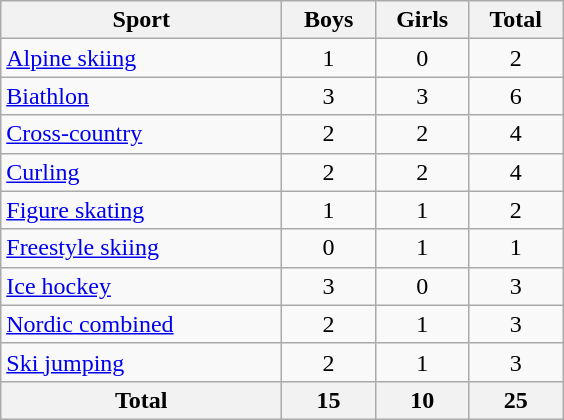<table class="wikitable sortable" style="text-align:center;">
<tr>
<th width=180>Sport</th>
<th width=55>Boys</th>
<th width=55>Girls</th>
<th width=55>Total</th>
</tr>
<tr>
<td align=left><a href='#'>Alpine skiing</a></td>
<td>1</td>
<td>0</td>
<td>2</td>
</tr>
<tr>
<td align=left><a href='#'>Biathlon</a></td>
<td>3</td>
<td>3</td>
<td>6</td>
</tr>
<tr>
<td align=left><a href='#'>Cross-country</a></td>
<td>2</td>
<td>2</td>
<td>4</td>
</tr>
<tr>
<td align=left><a href='#'>Curling</a></td>
<td>2</td>
<td>2</td>
<td>4</td>
</tr>
<tr>
<td align=left><a href='#'>Figure skating</a></td>
<td>1</td>
<td>1</td>
<td>2</td>
</tr>
<tr>
<td align=left><a href='#'>Freestyle skiing</a></td>
<td>0</td>
<td>1</td>
<td>1</td>
</tr>
<tr>
<td align=left><a href='#'>Ice hockey</a></td>
<td>3</td>
<td>0</td>
<td>3</td>
</tr>
<tr>
<td align=left><a href='#'>Nordic combined</a></td>
<td>2</td>
<td>1</td>
<td>3</td>
</tr>
<tr>
<td align=left><a href='#'>Ski jumping</a></td>
<td>2</td>
<td>1</td>
<td>3</td>
</tr>
<tr>
<th>Total</th>
<th>15</th>
<th>10</th>
<th>25</th>
</tr>
</table>
